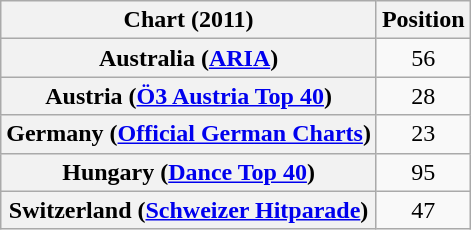<table class="wikitable plainrowheaders sortable">
<tr>
<th scope="col">Chart (2011)</th>
<th scope="col">Position</th>
</tr>
<tr>
<th scope="row">Australia (<a href='#'>ARIA</a>)</th>
<td style="text-align:center;">56</td>
</tr>
<tr>
<th scope="row">Austria (<a href='#'>Ö3 Austria Top 40</a>)</th>
<td style="text-align:center;">28</td>
</tr>
<tr>
<th scope="row">Germany (<a href='#'>Official German Charts</a>)</th>
<td style="text-align:center;">23</td>
</tr>
<tr>
<th scope="row">Hungary (<a href='#'>Dance Top 40</a>)</th>
<td style="text-align:center;">95</td>
</tr>
<tr>
<th scope="row">Switzerland (<a href='#'>Schweizer Hitparade</a>)</th>
<td style="text-align:center;">47</td>
</tr>
</table>
